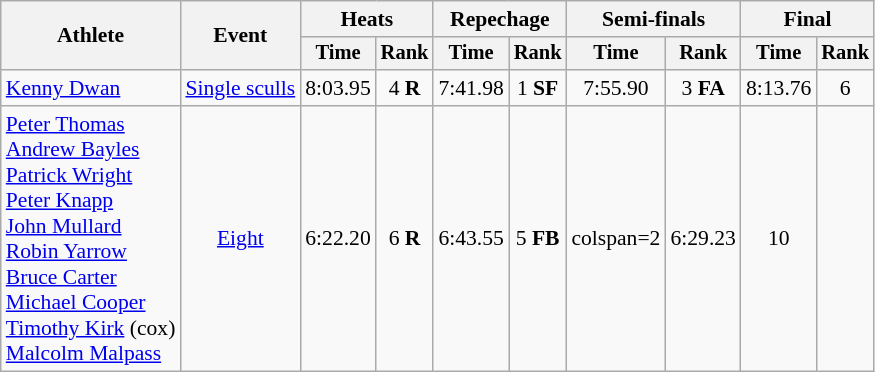<table class="wikitable" style="font-size:90%">
<tr>
<th rowspan="2">Athlete</th>
<th rowspan="2">Event</th>
<th colspan="2">Heats</th>
<th colspan="2">Repechage</th>
<th colspan="2">Semi-finals</th>
<th colspan="2">Final</th>
</tr>
<tr style="font-size:95%">
<th>Time</th>
<th>Rank</th>
<th>Time</th>
<th>Rank</th>
<th>Time</th>
<th>Rank</th>
<th>Time</th>
<th>Rank</th>
</tr>
<tr align=center>
<td align=left><a href='#'>Kenny Dwan</a></td>
<td><a href='#'>Single sculls</a></td>
<td>8:03.95</td>
<td>4 <strong>R</strong></td>
<td>7:41.98</td>
<td>1 <strong>SF</strong></td>
<td>7:55.90</td>
<td>3 <strong>FA</strong></td>
<td>8:13.76</td>
<td>6</td>
</tr>
<tr align=center>
<td align=left><a href='#'>Peter Thomas</a><br><a href='#'>Andrew Bayles</a><br><a href='#'>Patrick Wright</a><br><a href='#'>Peter Knapp</a><br><a href='#'>John Mullard</a><br><a href='#'>Robin Yarrow</a><br><a href='#'>Bruce Carter</a><br><a href='#'>Michael Cooper</a><br><a href='#'>Timothy Kirk</a> (cox) <br><a href='#'>Malcolm Malpass</a></td>
<td><a href='#'>Eight</a></td>
<td>6:22.20</td>
<td>6 <strong>R</strong></td>
<td>6:43.55</td>
<td>5 <strong>FB</strong></td>
<td>colspan=2 </td>
<td>6:29.23</td>
<td>10</td>
</tr>
</table>
